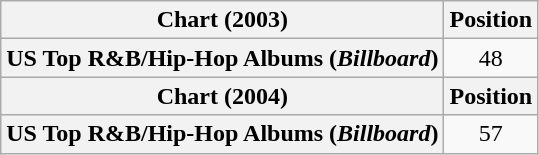<table class="wikitable plainrowheaders" style="text-align:center">
<tr>
<th scope="col">Chart (2003)</th>
<th scope="col">Position</th>
</tr>
<tr>
<th scope="row">US Top R&B/Hip-Hop Albums (<em>Billboard</em>)</th>
<td>48</td>
</tr>
<tr>
<th scope="col">Chart (2004)</th>
<th scope="col">Position</th>
</tr>
<tr>
<th scope="row">US Top R&B/Hip-Hop Albums (<em>Billboard</em>)</th>
<td>57</td>
</tr>
</table>
